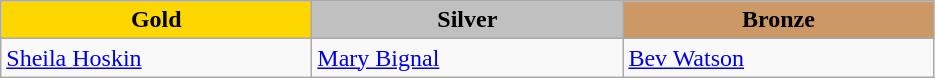<table class="wikitable" style="text-align:left">
<tr align="center">
<td width=200 bgcolor=gold><strong>Gold</strong></td>
<td width=200 bgcolor=silver><strong>Silver</strong></td>
<td width=200 bgcolor=CC9966><strong>Bronze</strong></td>
</tr>
<tr>
<td><a href='#'>Sheila Hoskin</a><br><em></em></td>
<td><a href='#'>Mary Bignal</a><br><em></em></td>
<td><a href='#'>Bev Watson</a><br><em></em></td>
</tr>
</table>
